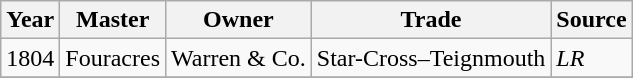<table class=" wikitable">
<tr>
<th>Year</th>
<th>Master</th>
<th>Owner</th>
<th>Trade</th>
<th>Source</th>
</tr>
<tr>
<td>1804</td>
<td>Fouracres</td>
<td>Warren & Co.</td>
<td>Star-Cross–Teignmouth</td>
<td><em>LR</em></td>
</tr>
<tr>
</tr>
</table>
